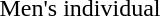<table>
<tr>
<td>Men's individual<br></td>
<td></td>
<td></td>
<td></td>
</tr>
<tr>
<td><br></td>
<td></td>
<td></td>
<td></td>
</tr>
</table>
